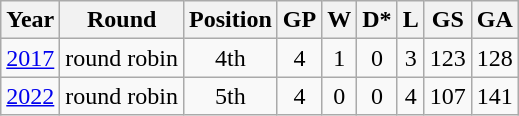<table class="wikitable" style="text-align: center;">
<tr>
<th>Year</th>
<th>Round</th>
<th>Position</th>
<th>GP</th>
<th>W</th>
<th>D*</th>
<th>L</th>
<th>GS</th>
<th>GA</th>
</tr>
<tr>
<td> <a href='#'>2017</a></td>
<td>round robin</td>
<td>4th</td>
<td>4</td>
<td>1</td>
<td>0</td>
<td>3</td>
<td>123</td>
<td>128</td>
</tr>
<tr>
<td> <a href='#'>2022</a></td>
<td>round robin</td>
<td>5th</td>
<td>4</td>
<td>0</td>
<td>0</td>
<td>4</td>
<td>107</td>
<td>141</td>
</tr>
</table>
